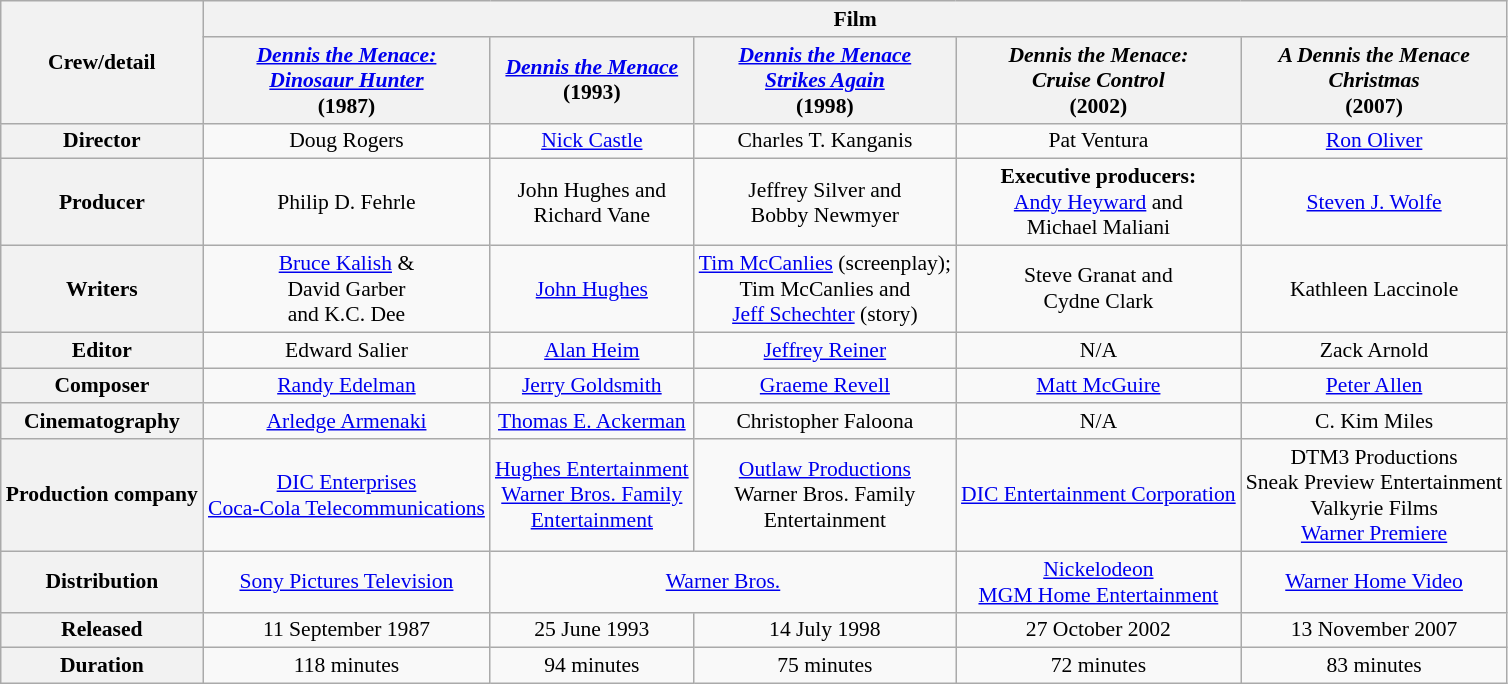<table class="wikitable" style="text-align:center; font-size:90%;">
<tr>
<th rowspan="2">Crew/detail</th>
<th colspan="5">Film</th>
</tr>
<tr>
<th><em><a href='#'>Dennis the Menace:<br>Dinosaur Hunter</a></em><br>(1987)</th>
<th><em><a href='#'>Dennis the Menace</a></em><br>(1993)</th>
<th><em><a href='#'>Dennis the Menace<br>Strikes Again</a></em><br>(1998)</th>
<th><em>Dennis the Menace:<br>Cruise Control</em><br>(2002)</th>
<th><em>A Dennis the Menace<br>Christmas</em><br>(2007)</th>
</tr>
<tr>
<th>Director</th>
<td>Doug Rogers</td>
<td><a href='#'>Nick Castle</a></td>
<td>Charles T. Kanganis</td>
<td>Pat Ventura</td>
<td><a href='#'>Ron Oliver</a></td>
</tr>
<tr>
<th>Producer</th>
<td>Philip D. Fehrle</td>
<td>John Hughes and <br>Richard Vane</td>
<td>Jeffrey Silver and <br>Bobby Newmyer</td>
<td><strong>Executive producers:</strong><br><a href='#'>Andy Heyward</a> and <br>Michael Maliani</td>
<td><a href='#'>Steven J. Wolfe</a></td>
</tr>
<tr>
<th>Writers</th>
<td><a href='#'>Bruce Kalish</a> & <br>David Garber <br>and K.C. Dee</td>
<td><a href='#'>John Hughes</a></td>
<td><a href='#'>Tim McCanlies</a> (screenplay);<br>Tim McCanlies and <br><a href='#'>Jeff Schechter</a> (story)</td>
<td>Steve Granat and <br>Cydne Clark</td>
<td>Kathleen Laccinole</td>
</tr>
<tr>
<th>Editor</th>
<td>Edward Salier</td>
<td><a href='#'>Alan Heim</a></td>
<td><a href='#'>Jeffrey Reiner</a></td>
<td>N/A</td>
<td>Zack Arnold</td>
</tr>
<tr>
<th>Composer</th>
<td><a href='#'>Randy Edelman</a></td>
<td><a href='#'>Jerry Goldsmith</a></td>
<td><a href='#'>Graeme Revell</a></td>
<td><a href='#'>Matt McGuire</a></td>
<td><a href='#'>Peter Allen</a></td>
</tr>
<tr>
<th>Cinematography</th>
<td><a href='#'>Arledge Armenaki</a></td>
<td><a href='#'>Thomas E. Ackerman</a></td>
<td>Christopher Faloona</td>
<td>N/A</td>
<td>C. Kim Miles</td>
</tr>
<tr>
<th>Production company</th>
<td><a href='#'>DIC Enterprises</a><br><a href='#'>Coca-Cola Telecommunications</a></td>
<td><a href='#'>Hughes Entertainment</a><br><a href='#'>Warner Bros. Family<br>Entertainment</a></td>
<td><a href='#'>Outlaw Productions</a><br>Warner Bros. Family <br>Entertainment</td>
<td><a href='#'>DIC Entertainment Corporation</a></td>
<td>DTM3 Productions<br>Sneak Preview Entertainment<br>Valkyrie Films<br><a href='#'>Warner Premiere</a></td>
</tr>
<tr>
<th>Distribution</th>
<td><a href='#'>Sony Pictures Television</a></td>
<td colspan="2"><a href='#'>Warner Bros.</a></td>
<td><a href='#'>Nickelodeon</a><br><a href='#'>MGM Home Entertainment</a></td>
<td><a href='#'>Warner Home Video</a></td>
</tr>
<tr>
<th>Released</th>
<td>11 September 1987</td>
<td>25 June 1993</td>
<td>14 July 1998</td>
<td>27 October 2002</td>
<td>13 November 2007</td>
</tr>
<tr>
<th>Duration</th>
<td>118 minutes</td>
<td>94 minutes</td>
<td>75 minutes</td>
<td>72 minutes</td>
<td>83 minutes</td>
</tr>
</table>
